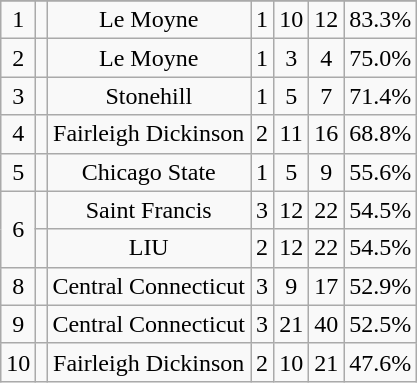<table class="wikitable sortable" style="text-align:center">
<tr>
</tr>
<tr>
<td>1</td>
<td></td>
<td>Le Moyne</td>
<td>1</td>
<td>10</td>
<td>12</td>
<td>83.3%</td>
</tr>
<tr>
<td>2</td>
<td></td>
<td>Le Moyne</td>
<td>1</td>
<td>3</td>
<td>4</td>
<td>75.0%</td>
</tr>
<tr>
<td>3</td>
<td></td>
<td>Stonehill</td>
<td>1</td>
<td>5</td>
<td>7</td>
<td>71.4%</td>
</tr>
<tr>
<td>4</td>
<td></td>
<td>Fairleigh Dickinson</td>
<td>2</td>
<td>11</td>
<td>16</td>
<td>68.8%</td>
</tr>
<tr>
<td>5</td>
<td></td>
<td>Chicago State</td>
<td>1</td>
<td>5</td>
<td>9</td>
<td>55.6%</td>
</tr>
<tr>
<td rowspan="2">6</td>
<td></td>
<td>Saint Francis</td>
<td>3</td>
<td>12</td>
<td>22</td>
<td>54.5%</td>
</tr>
<tr>
<td></td>
<td>LIU</td>
<td>2</td>
<td>12</td>
<td>22</td>
<td>54.5%</td>
</tr>
<tr>
<td>8</td>
<td></td>
<td>Central Connecticut</td>
<td>3</td>
<td>9</td>
<td>17</td>
<td>52.9%</td>
</tr>
<tr>
<td>9</td>
<td></td>
<td>Central Connecticut</td>
<td>3</td>
<td>21</td>
<td>40</td>
<td>52.5%</td>
</tr>
<tr>
<td>10</td>
<td></td>
<td>Fairleigh Dickinson</td>
<td>2</td>
<td>10</td>
<td>21</td>
<td>47.6%</td>
</tr>
</table>
